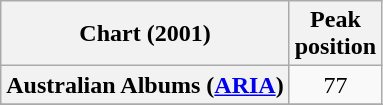<table class="wikitable sortable plainrowheaders" style="text-align:center">
<tr>
<th scope="col">Chart (2001)</th>
<th scope="col">Peak<br>position</th>
</tr>
<tr>
<th scope="row">Australian Albums (<a href='#'>ARIA</a>)</th>
<td>77</td>
</tr>
<tr>
</tr>
<tr>
</tr>
<tr>
</tr>
<tr>
</tr>
<tr>
</tr>
<tr>
</tr>
</table>
